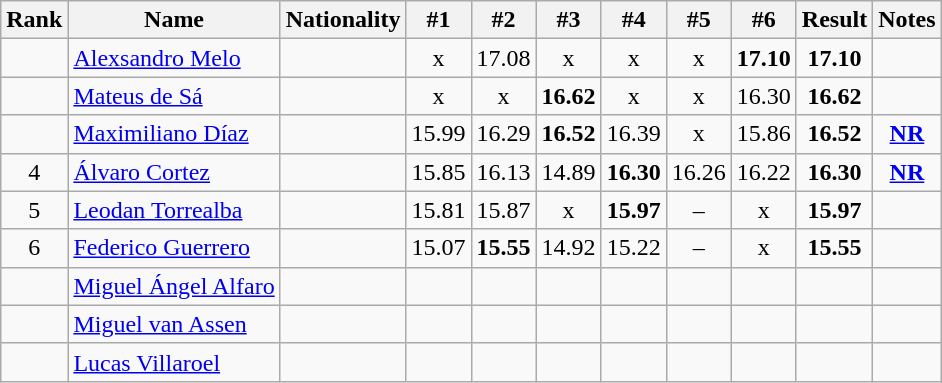<table class="wikitable sortable" style="text-align:center">
<tr>
<th>Rank</th>
<th>Name</th>
<th>Nationality</th>
<th>#1</th>
<th>#2</th>
<th>#3</th>
<th>#4</th>
<th>#5</th>
<th>#6</th>
<th>Result</th>
<th>Notes</th>
</tr>
<tr>
<td></td>
<td align=left><a href='#'>Alexsandro Melo</a></td>
<td align=left></td>
<td>x</td>
<td>17.08</td>
<td>x</td>
<td>x</td>
<td>x</td>
<td><strong>17.10</strong></td>
<td><strong>17.10</strong></td>
<td></td>
</tr>
<tr>
<td></td>
<td align=left><a href='#'>Mateus de Sá</a></td>
<td align=left></td>
<td>x</td>
<td>x</td>
<td><strong>16.62</strong></td>
<td>x</td>
<td>x</td>
<td>16.30</td>
<td><strong>16.62</strong></td>
<td></td>
</tr>
<tr>
<td></td>
<td align=left><a href='#'>Maximiliano Díaz</a></td>
<td align=left></td>
<td>15.99</td>
<td>16.29</td>
<td><strong>16.52</strong></td>
<td>16.39</td>
<td>x</td>
<td>15.86</td>
<td><strong>16.52</strong></td>
<td><strong><a href='#'>NR</a></strong></td>
</tr>
<tr>
<td>4</td>
<td align=left><a href='#'>Álvaro Cortez</a></td>
<td align=left></td>
<td>15.85</td>
<td>16.13</td>
<td>14.89</td>
<td><strong>16.30</strong></td>
<td>16.26</td>
<td>16.22</td>
<td><strong>16.30</strong></td>
<td><strong><a href='#'>NR</a></strong></td>
</tr>
<tr>
<td>5</td>
<td align=left><a href='#'>Leodan Torrealba</a></td>
<td align=left></td>
<td>15.81</td>
<td>15.87</td>
<td>x</td>
<td><strong>15.97</strong></td>
<td>–</td>
<td>x</td>
<td><strong>15.97</strong></td>
<td></td>
</tr>
<tr>
<td>6</td>
<td align=left><a href='#'>Federico Guerrero</a></td>
<td align=left></td>
<td>15.07</td>
<td><strong>15.55</strong></td>
<td>14.92</td>
<td>15.22</td>
<td>–</td>
<td>x</td>
<td><strong>15.55</strong></td>
<td></td>
</tr>
<tr>
<td></td>
<td align=left><a href='#'>Miguel Ángel Alfaro</a></td>
<td align=left></td>
<td></td>
<td></td>
<td></td>
<td></td>
<td></td>
<td></td>
<td><strong></strong></td>
<td></td>
</tr>
<tr>
<td></td>
<td align=left><a href='#'>Miguel van Assen</a></td>
<td align=left></td>
<td></td>
<td></td>
<td></td>
<td></td>
<td></td>
<td></td>
<td><strong></strong></td>
<td></td>
</tr>
<tr>
<td></td>
<td align=left><a href='#'>Lucas Villaroel</a></td>
<td align=left></td>
<td></td>
<td></td>
<td></td>
<td></td>
<td></td>
<td></td>
<td><strong></strong></td>
<td></td>
</tr>
</table>
